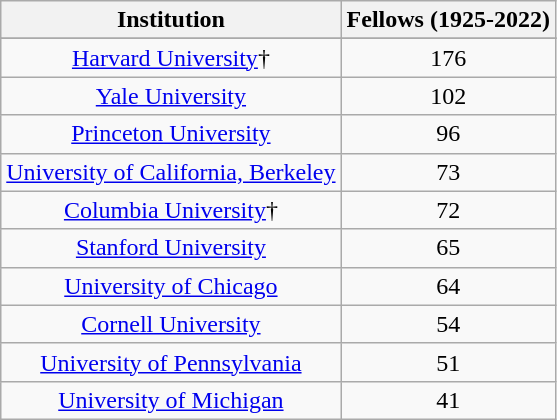<table class="wikitable sortable static-row-numbers static-row-header-text">
<tr>
<th>Institution</th>
<th data-sort-type="number">Fellows (1925-2022)</th>
</tr>
<tr>
</tr>
<tr>
<td align="center"><a href='#'>Harvard University</a>†</td>
<td align="center">176</td>
</tr>
<tr>
<td align="center"><a href='#'>Yale University</a></td>
<td align="center">102</td>
</tr>
<tr>
<td align="center"><a href='#'>Princeton University</a></td>
<td align="center">96</td>
</tr>
<tr>
<td align="center"><a href='#'>University of California, Berkeley</a></td>
<td align="center">73</td>
</tr>
<tr>
<td align="center"><a href='#'>Columbia University</a>†</td>
<td align="center">72</td>
</tr>
<tr>
<td align="center"><a href='#'>Stanford University</a></td>
<td align="center">65</td>
</tr>
<tr>
<td align="center"><a href='#'>University of Chicago</a></td>
<td align="center">64</td>
</tr>
<tr>
<td align="center"><a href='#'>Cornell University</a></td>
<td align="center">54</td>
</tr>
<tr>
<td align="center"><a href='#'>University of Pennsylvania</a></td>
<td align="center">51</td>
</tr>
<tr>
<td align="center"><a href='#'>University of Michigan</a></td>
<td align="center">41</td>
</tr>
</table>
